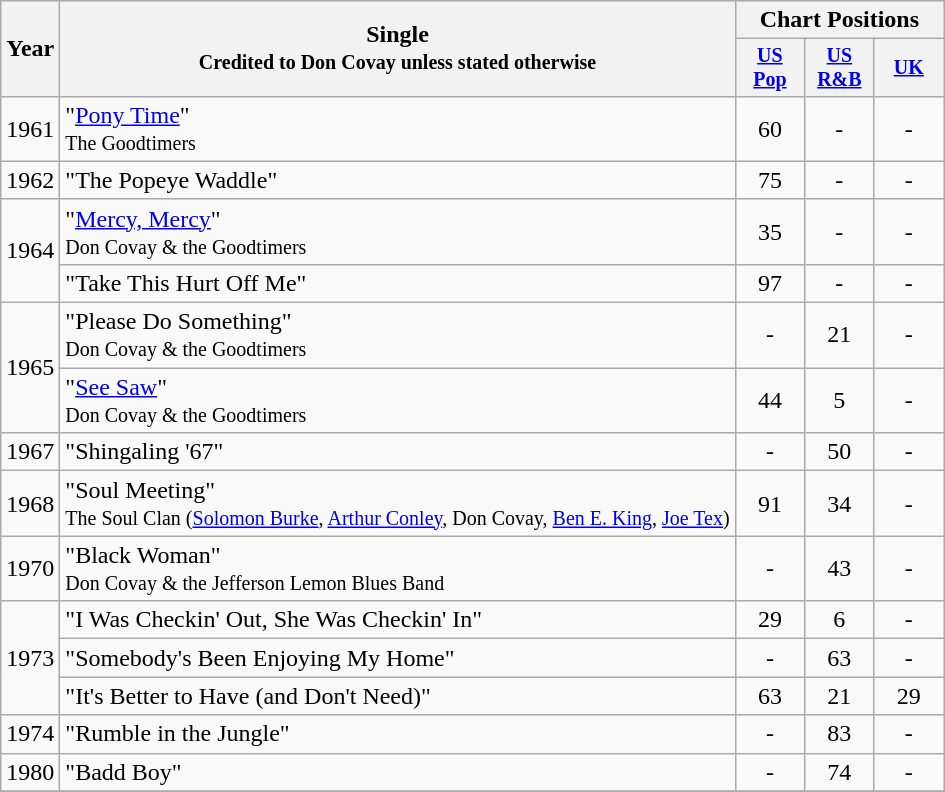<table class="wikitable" style="text-align:center;">
<tr>
<th rowspan="2">Year</th>
<th rowspan="2">Single<br><small>Credited to Don Covay unless stated otherwise</small></th>
<th colspan="3">Chart Positions</th>
</tr>
<tr style="font-size:smaller;">
<th width="40"><a href='#'>US Pop</a></th>
<th width="40"><a href='#'>US<br>R&B</a></th>
<th width="40"><a href='#'>UK</a></th>
</tr>
<tr>
<td rowspan="1">1961</td>
<td align="left">"<a href='#'>Pony Time</a>"<br><small>The Goodtimers</small></td>
<td>60</td>
<td>-</td>
<td>-</td>
</tr>
<tr>
<td rowspan="1">1962</td>
<td align="left">"The Popeye Waddle"</td>
<td>75</td>
<td>-</td>
<td>-</td>
</tr>
<tr>
<td rowspan="2">1964</td>
<td align="left">"<a href='#'>Mercy, Mercy</a>"<br><small>Don Covay & the Goodtimers</small></td>
<td>35</td>
<td>-</td>
<td>-</td>
</tr>
<tr>
<td align="left">"Take This Hurt Off Me"</td>
<td>97</td>
<td>-</td>
<td>-</td>
</tr>
<tr>
<td rowspan="2">1965</td>
<td align="left">"Please Do Something"<br><small>Don Covay & the Goodtimers</small></td>
<td>-</td>
<td>21</td>
<td>-</td>
</tr>
<tr>
<td align="left">"<a href='#'>See Saw</a>"<br><small>Don Covay & the Goodtimers</small></td>
<td>44</td>
<td>5</td>
<td>-</td>
</tr>
<tr>
<td rowspan="1">1967</td>
<td align="left">"Shingaling '67"</td>
<td>-</td>
<td>50</td>
<td>-</td>
</tr>
<tr>
<td rowspan="1">1968</td>
<td align="left">"Soul Meeting"<br><small>The Soul Clan (<a href='#'>Solomon Burke</a>, <a href='#'>Arthur Conley</a>, Don Covay, <a href='#'>Ben E. King</a>, <a href='#'>Joe Tex</a>)</small></td>
<td>91</td>
<td>34</td>
<td>-</td>
</tr>
<tr>
<td rowspan="1">1970</td>
<td align="left">"Black Woman"<br><small>Don Covay & the Jefferson Lemon Blues Band</small></td>
<td>-</td>
<td>43</td>
<td>-</td>
</tr>
<tr>
<td rowspan="3">1973</td>
<td align="left">"I Was Checkin' Out, She Was Checkin' In"</td>
<td>29</td>
<td>6</td>
<td>-</td>
</tr>
<tr>
<td align="left">"Somebody's Been Enjoying My Home"</td>
<td>-</td>
<td>63</td>
<td>-</td>
</tr>
<tr>
<td align="left">"It's Better to Have (and Don't Need)"</td>
<td>63</td>
<td>21</td>
<td>29</td>
</tr>
<tr>
<td rowspan="1">1974</td>
<td align="left">"Rumble in the Jungle"</td>
<td>-</td>
<td>83</td>
<td>-</td>
</tr>
<tr>
<td rowspan="1">1980</td>
<td align="left">"Badd Boy"</td>
<td>-</td>
<td>74</td>
<td>-</td>
</tr>
<tr>
</tr>
</table>
